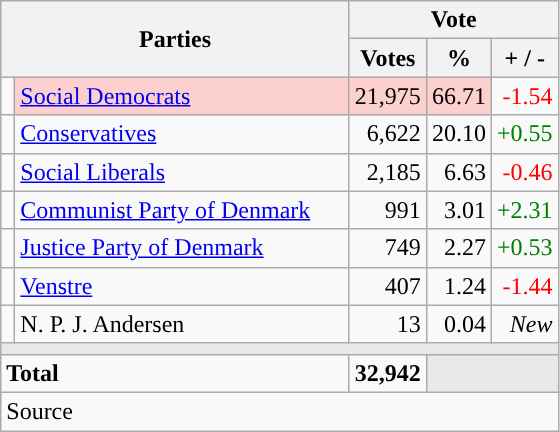<table class="wikitable" style="text-align:right;">
<tr>
<th style="text-align:centre;" rowspan="2" colspan="2" width="225">Parties</th>
<th colspan="3">Vote</th>
</tr>
<tr>
<th width="15">Votes</th>
<th width="15">%</th>
<th width="15">+ / -</th>
</tr>
<tr>
<td width="2" style="color:inherit;background:"></td>
<td bgcolor=#fbd0ce  align="left"><a href='#'>Social Democrats</a></td>
<td bgcolor=#fbd0ce>21,975</td>
<td bgcolor=#fbd0ce>66.71</td>
<td style=color:red;>-1.54</td>
</tr>
<tr>
<td width="2" style="color:inherit;background:"></td>
<td align="left"><a href='#'>Conservatives</a></td>
<td>6,622</td>
<td>20.10</td>
<td style=color:green;>+0.55</td>
</tr>
<tr>
<td width="2" style="color:inherit;background:"></td>
<td align="left"><a href='#'>Social Liberals</a></td>
<td>2,185</td>
<td>6.63</td>
<td style=color:red;>-0.46</td>
</tr>
<tr>
<td width="2" style="color:inherit;background:"></td>
<td align="left"><a href='#'>Communist Party of Denmark</a></td>
<td>991</td>
<td>3.01</td>
<td style=color:green;>+2.31</td>
</tr>
<tr>
<td width="2" style="color:inherit;background:"></td>
<td align="left"><a href='#'>Justice Party of Denmark</a></td>
<td>749</td>
<td>2.27</td>
<td style=color:green;>+0.53</td>
</tr>
<tr>
<td width="2" style="color:inherit;background:"></td>
<td align="left"><a href='#'>Venstre</a></td>
<td>407</td>
<td>1.24</td>
<td style=color:red;>-1.44</td>
</tr>
<tr>
<td width="2" style="color:inherit;background:"></td>
<td align="left">N. P. J. Andersen</td>
<td>13</td>
<td>0.04</td>
<td><em>New</em></td>
</tr>
<tr>
<td colspan="7" bgcolor="#E9E9E9"></td>
</tr>
<tr>
<td align="left" colspan="2"><strong>Total</strong></td>
<td><strong>32,942</strong></td>
<td bgcolor="#E9E9E9" colspan="2"></td>
</tr>
<tr>
<td align="left" colspan="6">Source</td>
</tr>
</table>
